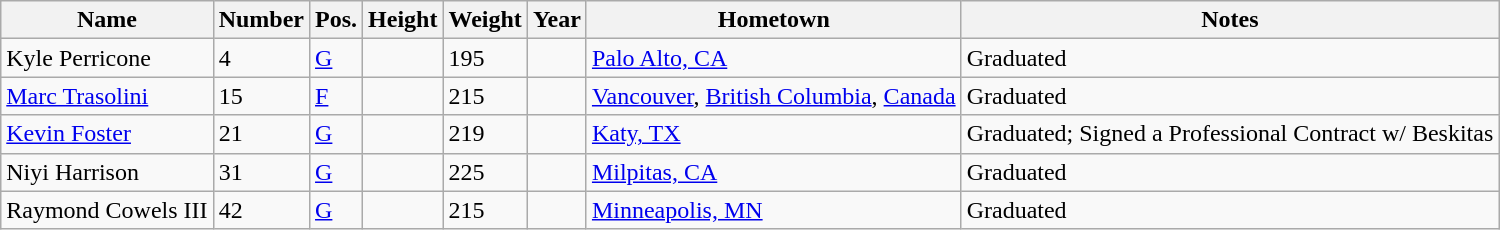<table class="wikitable sortable" border="1">
<tr>
<th>Name</th>
<th>Number</th>
<th>Pos.</th>
<th>Height</th>
<th>Weight</th>
<th>Year</th>
<th>Hometown</th>
<th class="unsortable">Notes</th>
</tr>
<tr>
<td>Kyle Perricone</td>
<td>4</td>
<td><a href='#'>G</a></td>
<td></td>
<td>195</td>
<td></td>
<td><a href='#'>Palo Alto, CA</a></td>
<td>Graduated</td>
</tr>
<tr>
<td><a href='#'>Marc Trasolini</a></td>
<td>15</td>
<td><a href='#'>F</a></td>
<td></td>
<td>215</td>
<td></td>
<td><a href='#'>Vancouver</a>, <a href='#'>British Columbia</a>, <a href='#'>Canada</a></td>
<td>Graduated</td>
</tr>
<tr>
<td><a href='#'>Kevin Foster</a></td>
<td>21</td>
<td><a href='#'>G</a></td>
<td></td>
<td>219</td>
<td></td>
<td><a href='#'>Katy, TX</a></td>
<td>Graduated; Signed a Professional Contract w/ Beskitas</td>
</tr>
<tr>
<td>Niyi Harrison</td>
<td>31</td>
<td><a href='#'>G</a></td>
<td></td>
<td>225</td>
<td></td>
<td><a href='#'>Milpitas, CA</a></td>
<td>Graduated</td>
</tr>
<tr>
<td>Raymond Cowels III</td>
<td>42</td>
<td><a href='#'>G</a></td>
<td></td>
<td>215</td>
<td></td>
<td><a href='#'>Minneapolis, MN</a></td>
<td>Graduated</td>
</tr>
</table>
